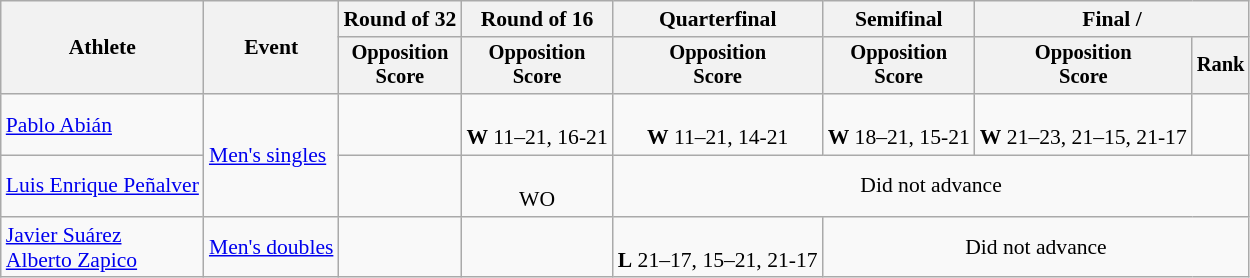<table class="wikitable" style="font-size:90%">
<tr>
<th rowspan=2>Athlete</th>
<th rowspan=2>Event</th>
<th>Round of 32</th>
<th>Round of 16</th>
<th>Quarterfinal</th>
<th>Semifinal</th>
<th colspan=2>Final / </th>
</tr>
<tr style="font-size:95%">
<th>Opposition<br>Score</th>
<th>Opposition<br>Score</th>
<th>Opposition<br>Score</th>
<th>Opposition<br>Score</th>
<th>Opposition<br>Score</th>
<th>Rank</th>
</tr>
<tr align=center>
<td align=left><a href='#'>Pablo Abián</a></td>
<td align=left rowspan=2><a href='#'>Men's singles</a></td>
<td></td>
<td><br><strong>W</strong> 11–21, 16-21</td>
<td><br><strong>W</strong> 11–21, 14-21</td>
<td><br><strong>W</strong> 18–21, 15-21</td>
<td><br><strong>W</strong> 21–23, 21–15, 21-17</td>
<td></td>
</tr>
<tr align=center>
<td align=left><a href='#'>Luis Enrique Peñalver</a></td>
<td></td>
<td><br>WO</td>
<td colspan=4>Did not advance</td>
</tr>
<tr align=center>
<td align=left><a href='#'>Javier Suárez</a><br><a href='#'>Alberto Zapico</a></td>
<td align=left><a href='#'>Men's doubles</a></td>
<td></td>
<td></td>
<td><br><strong>L</strong> 21–17, 15–21, 21-17</td>
<td colspan=3>Did not advance</td>
</tr>
</table>
